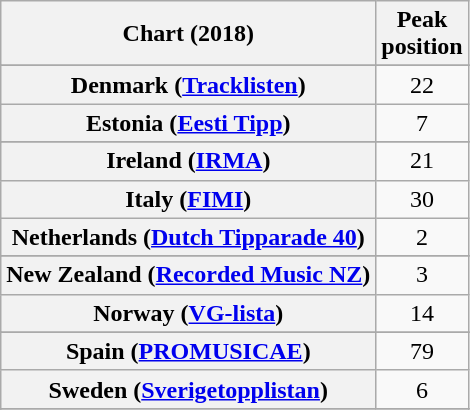<table class="wikitable sortable plainrowheaders" style="text-align:center">
<tr>
<th scope="col">Chart (2018)</th>
<th scope="col">Peak<br> position</th>
</tr>
<tr>
</tr>
<tr>
</tr>
<tr>
</tr>
<tr>
</tr>
<tr>
</tr>
<tr>
</tr>
<tr>
<th scope="row">Denmark (<a href='#'>Tracklisten</a>)</th>
<td>22</td>
</tr>
<tr>
<th scope="row">Estonia (<a href='#'>Eesti Tipp</a>)</th>
<td>7</td>
</tr>
<tr>
</tr>
<tr>
</tr>
<tr>
</tr>
<tr>
</tr>
<tr>
</tr>
<tr>
<th scope="row">Ireland (<a href='#'>IRMA</a>)</th>
<td>21</td>
</tr>
<tr>
<th scope="row">Italy (<a href='#'>FIMI</a>)</th>
<td>30</td>
</tr>
<tr>
<th scope="row">Netherlands (<a href='#'>Dutch Tipparade 40</a>)</th>
<td>2</td>
</tr>
<tr>
</tr>
<tr>
<th scope="row">New Zealand (<a href='#'>Recorded Music NZ</a>)</th>
<td>3</td>
</tr>
<tr>
<th scope="row">Norway (<a href='#'>VG-lista</a>)</th>
<td>14</td>
</tr>
<tr>
</tr>
<tr>
</tr>
<tr>
</tr>
<tr>
<th scope="row">Spain (<a href='#'>PROMUSICAE</a>)</th>
<td>79</td>
</tr>
<tr>
<th scope="row">Sweden (<a href='#'>Sverigetopplistan</a>)</th>
<td>6</td>
</tr>
<tr>
</tr>
<tr>
</tr>
<tr>
</tr>
<tr>
</tr>
<tr>
</tr>
<tr>
</tr>
</table>
